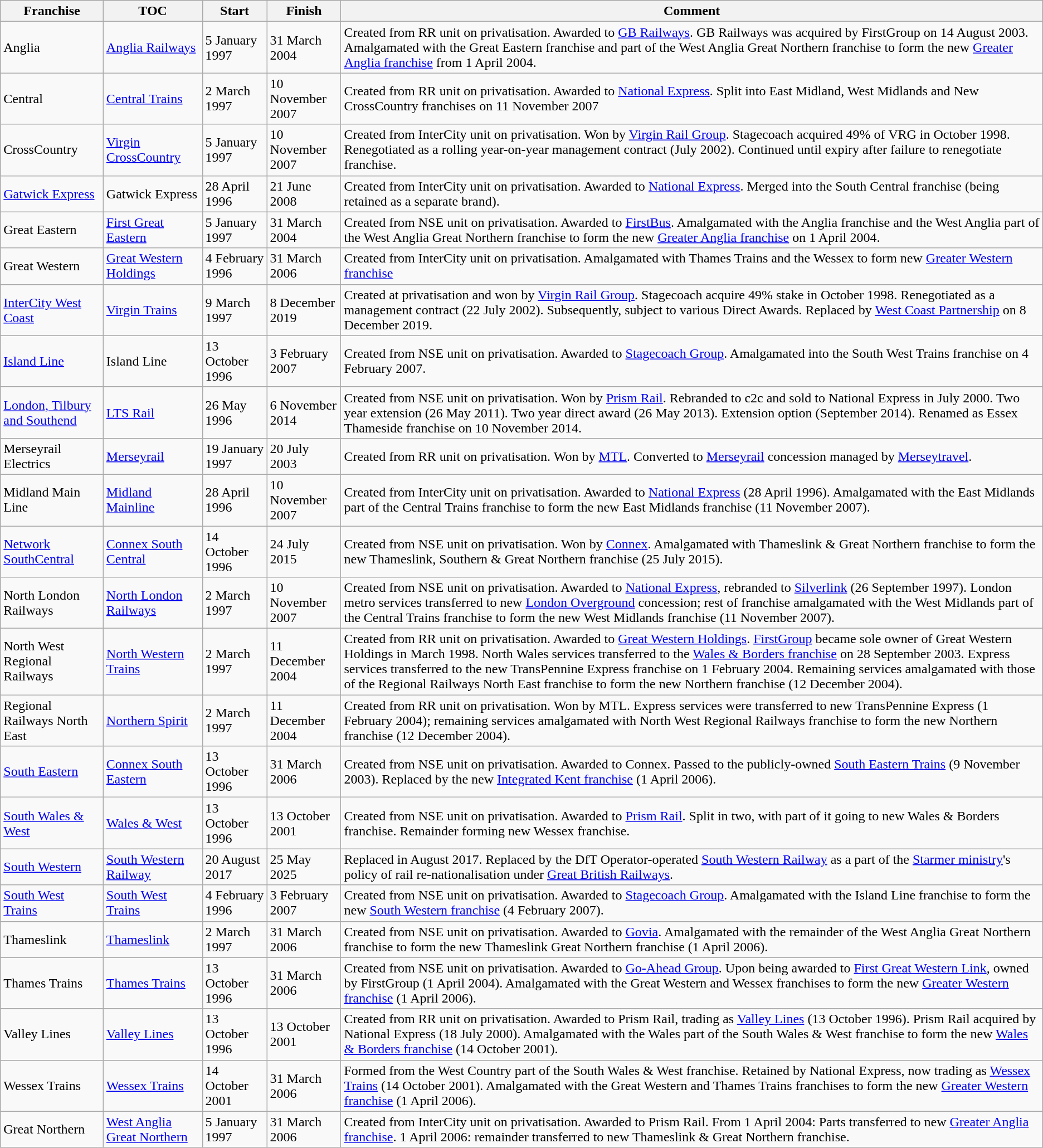<table class="wikitable sortable">
<tr>
<th>Franchise</th>
<th>TOC</th>
<th data-sort-type="date">Start</th>
<th data-sort-type="date">Finish</th>
<th>Comment</th>
</tr>
<tr --->
<td>Anglia</td>
<td><a href='#'>Anglia Railways</a></td>
<td>5 January 1997</td>
<td>31 March 2004</td>
<td>Created from RR unit on privatisation. Awarded to <a href='#'>GB Railways</a>. GB Railways was acquired by FirstGroup on 14 August 2003. Amalgamated with the Great Eastern franchise and part of the West Anglia Great Northern franchise to form the new <a href='#'>Greater Anglia franchise</a> from 1 April 2004.</td>
</tr>
<tr --->
<td>Central</td>
<td><a href='#'>Central Trains</a></td>
<td>2 March 1997</td>
<td>10 November 2007</td>
<td>Created from RR unit on privatisation. Awarded to <a href='#'>National Express</a>. Split into East Midland, West Midlands and New CrossCountry franchises on 11 November 2007</td>
</tr>
<tr --->
<td>CrossCountry</td>
<td><a href='#'>Virgin CrossCountry</a></td>
<td>5 January 1997</td>
<td>10 November 2007</td>
<td>Created from InterCity unit on privatisation. Won by <a href='#'>Virgin Rail Group</a>. Stagecoach acquired 49% of VRG in October 1998. Renegotiated as a rolling year-on-year management contract (July 2002). Continued until expiry after failure to renegotiate franchise.</td>
</tr>
<tr --->
<td><a href='#'>Gatwick Express</a></td>
<td>Gatwick Express</td>
<td>28 April 1996</td>
<td>21 June 2008</td>
<td>Created from InterCity unit on privatisation. Awarded to <a href='#'>National Express</a>. Merged into the South Central franchise (being retained as a separate brand).</td>
</tr>
<tr --->
<td>Great Eastern</td>
<td><a href='#'>First Great Eastern</a></td>
<td>5 January 1997</td>
<td>31 March 2004</td>
<td>Created from NSE unit on privatisation. Awarded to <a href='#'>FirstBus</a>. Amalgamated with the Anglia franchise and the West Anglia part of the West Anglia Great Northern franchise to form the new <a href='#'>Greater Anglia franchise</a> on 1 April 2004.</td>
</tr>
<tr>
<td>Great Western</td>
<td><a href='#'>Great Western Holdings</a></td>
<td>4 February 1996</td>
<td>31 March 2006</td>
<td>Created from InterCity unit on privatisation. Amalgamated with Thames Trains and the Wessex to form new <a href='#'>Greater Western franchise</a></td>
</tr>
<tr --->
<td><a href='#'>InterCity West Coast</a></td>
<td><a href='#'>Virgin Trains</a></td>
<td>9 March 1997</td>
<td>8 December 2019</td>
<td>Created at privatisation and won by <a href='#'>Virgin Rail Group</a>. Stagecoach acquire 49% stake in October 1998. Renegotiated as a management contract (22 July 2002). Subsequently, subject to various Direct Awards. Replaced by <a href='#'>West Coast Partnership</a> on 8 December 2019.</td>
</tr>
<tr --->
<td><a href='#'>Island Line</a></td>
<td>Island Line</td>
<td>13 October 1996</td>
<td>3 February 2007</td>
<td>Created from NSE unit on privatisation. Awarded to <a href='#'>Stagecoach Group</a>. Amalgamated into the South West Trains franchise on 4 February 2007.</td>
</tr>
<tr --->
<td><a href='#'>London, Tilbury and Southend</a></td>
<td><a href='#'>LTS Rail</a></td>
<td>26 May 1996</td>
<td>6 November 2014</td>
<td>Created from NSE unit on privatisation. Won by <a href='#'>Prism Rail</a>. Rebranded to c2c and sold to National Express in July 2000. Two year extension (26 May 2011). Two year direct award (26 May 2013). Extension option (September 2014). Renamed as Essex Thameside franchise on 10 November 2014.</td>
</tr>
<tr --->
<td>Merseyrail Electrics</td>
<td><a href='#'>Merseyrail</a></td>
<td>19 January 1997</td>
<td>20 July 2003</td>
<td>Created from RR unit on privatisation. Won by <a href='#'>MTL</a>. Converted to <a href='#'>Merseyrail</a> concession managed by <a href='#'>Merseytravel</a>.</td>
</tr>
<tr --->
<td>Midland Main Line</td>
<td><a href='#'>Midland Mainline</a></td>
<td>28 April 1996</td>
<td>10 November 2007</td>
<td>Created from InterCity unit on privatisation. Awarded to <a href='#'>National Express</a> (28 April 1996). Amalgamated with the East Midlands part of the Central Trains franchise to form the new East Midlands franchise (11 November 2007).</td>
</tr>
<tr --->
<td><a href='#'>Network SouthCentral</a></td>
<td><a href='#'>Connex South Central</a></td>
<td>14 October 1996</td>
<td>24 July 2015</td>
<td>Created from NSE unit on privatisation. Won by <a href='#'>Connex</a>. Amalgamated with Thameslink & Great Northern franchise to form the new Thameslink, Southern & Great Northern franchise (25 July 2015).</td>
</tr>
<tr --->
<td>North London Railways</td>
<td><a href='#'>North London Railways</a></td>
<td>2 March 1997</td>
<td>10 November 2007</td>
<td>Created from NSE unit on privatisation. Awarded to <a href='#'>National Express</a>, rebranded to <a href='#'>Silverlink</a> (26 September 1997). London metro services transferred to new <a href='#'>London Overground</a> concession; rest of franchise amalgamated with the West Midlands part of the Central Trains franchise to form the new West Midlands franchise (11 November 2007).</td>
</tr>
<tr --->
<td>North West Regional Railways</td>
<td><a href='#'>North Western Trains</a></td>
<td>2 March 1997</td>
<td>11 December 2004</td>
<td>Created from RR unit on privatisation. Awarded to <a href='#'>Great Western Holdings</a>. <a href='#'>FirstGroup</a> became sole owner of Great Western Holdings in March 1998. North Wales services transferred to the <a href='#'>Wales & Borders franchise</a> on 28 September 2003. Express services transferred to the new TransPennine Express franchise on 1 February 2004. Remaining services amalgamated with those of the Regional Railways North East franchise to form the new Northern franchise (12 December 2004).</td>
</tr>
<tr --->
<td>Regional Railways North East</td>
<td><a href='#'>Northern Spirit</a></td>
<td>2 March 1997</td>
<td>11 December 2004</td>
<td>Created from RR unit on privatisation. Won by MTL. Express services were transferred to new TransPennine Express (1 February 2004); remaining services amalgamated with North West Regional Railways franchise to form the new Northern franchise (12 December 2004).</td>
</tr>
<tr --->
<td><a href='#'>South Eastern</a></td>
<td><a href='#'>Connex South Eastern</a></td>
<td>13 October 1996</td>
<td>31 March 2006</td>
<td>Created from NSE unit on privatisation. Awarded to Connex. Passed to the publicly-owned <a href='#'>South Eastern Trains</a> (9 November 2003). Replaced by the new <a href='#'>Integrated Kent franchise</a> (1 April 2006).</td>
</tr>
<tr --->
<td><a href='#'>South Wales & West</a></td>
<td><a href='#'>Wales & West</a></td>
<td>13 October 1996</td>
<td>13 October 2001</td>
<td>Created from NSE unit on privatisation. Awarded to <a href='#'>Prism Rail</a>. Split in two, with part of it going to new Wales & Borders franchise. Remainder forming new Wessex franchise.</td>
</tr>
<tr>
<td><a href='#'>South Western</a></td>
<td><a href='#'>South Western Railway</a></td>
<td>20 August 2017</td>
<td>25 May 2025</td>
<td>Replaced  in August 2017. Replaced by the DfT Operator-operated <a href='#'>South Western Railway</a> as a part of the <a href='#'>Starmer ministry</a>'s policy of rail re-nationalisation under <a href='#'>Great British Railways</a>.</td>
</tr>
<tr --->
<td><a href='#'>South West Trains</a></td>
<td><a href='#'>South West Trains</a></td>
<td>4 February 1996</td>
<td>3 February 2007</td>
<td>Created from NSE unit on privatisation. Awarded to <a href='#'>Stagecoach Group</a>. Amalgamated with the Island Line franchise to form the new <a href='#'>South Western franchise</a> (4 February 2007).</td>
</tr>
<tr --->
<td>Thameslink</td>
<td><a href='#'>Thameslink</a></td>
<td>2 March 1997</td>
<td>31 March 2006</td>
<td>Created from NSE unit on privatisation. Awarded to <a href='#'>Govia</a>. Amalgamated with the remainder of the West Anglia Great Northern franchise to form the new Thameslink Great Northern franchise (1 April 2006).</td>
</tr>
<tr --->
<td>Thames Trains</td>
<td><a href='#'>Thames Trains</a></td>
<td>13 October 1996</td>
<td>31 March 2006</td>
<td>Created from NSE unit on privatisation. Awarded to <a href='#'>Go-Ahead Group</a>. Upon being awarded to <a href='#'>First Great Western Link</a>, owned by FirstGroup (1 April 2004). Amalgamated with the Great Western and Wessex franchises to form the new <a href='#'>Greater Western franchise</a> (1 April 2006).</td>
</tr>
<tr --->
<td>Valley Lines</td>
<td><a href='#'>Valley Lines</a></td>
<td>13 October 1996</td>
<td>13 October 2001</td>
<td>Created from RR unit on privatisation. Awarded to Prism Rail, trading as <a href='#'>Valley Lines</a> (13 October 1996). Prism Rail acquired by National Express (18 July 2000). Amalgamated with the Wales part of the South Wales & West franchise to form the new <a href='#'>Wales & Borders franchise</a> (14 October 2001).</td>
</tr>
<tr --->
<td>Wessex Trains</td>
<td><a href='#'>Wessex Trains</a></td>
<td>14 October 2001</td>
<td>31 March 2006</td>
<td>Formed from the West Country part of the South Wales & West franchise. Retained by National Express, now trading as <a href='#'>Wessex Trains</a> (14 October 2001). Amalgamated with the Great Western and Thames Trains franchises to form the new <a href='#'>Greater Western franchise</a> (1 April 2006).</td>
</tr>
<tr --->
<td>Great Northern</td>
<td><a href='#'>West Anglia Great Northern</a></td>
<td>5 January 1997</td>
<td>31 March 2006</td>
<td>Created from InterCity unit on privatisation. Awarded to Prism Rail. From 1 April 2004: Parts transferred to new <a href='#'>Greater Anglia franchise</a>. 1 April 2006: remainder transferred to new Thameslink & Great Northern franchise.</td>
</tr>
</table>
